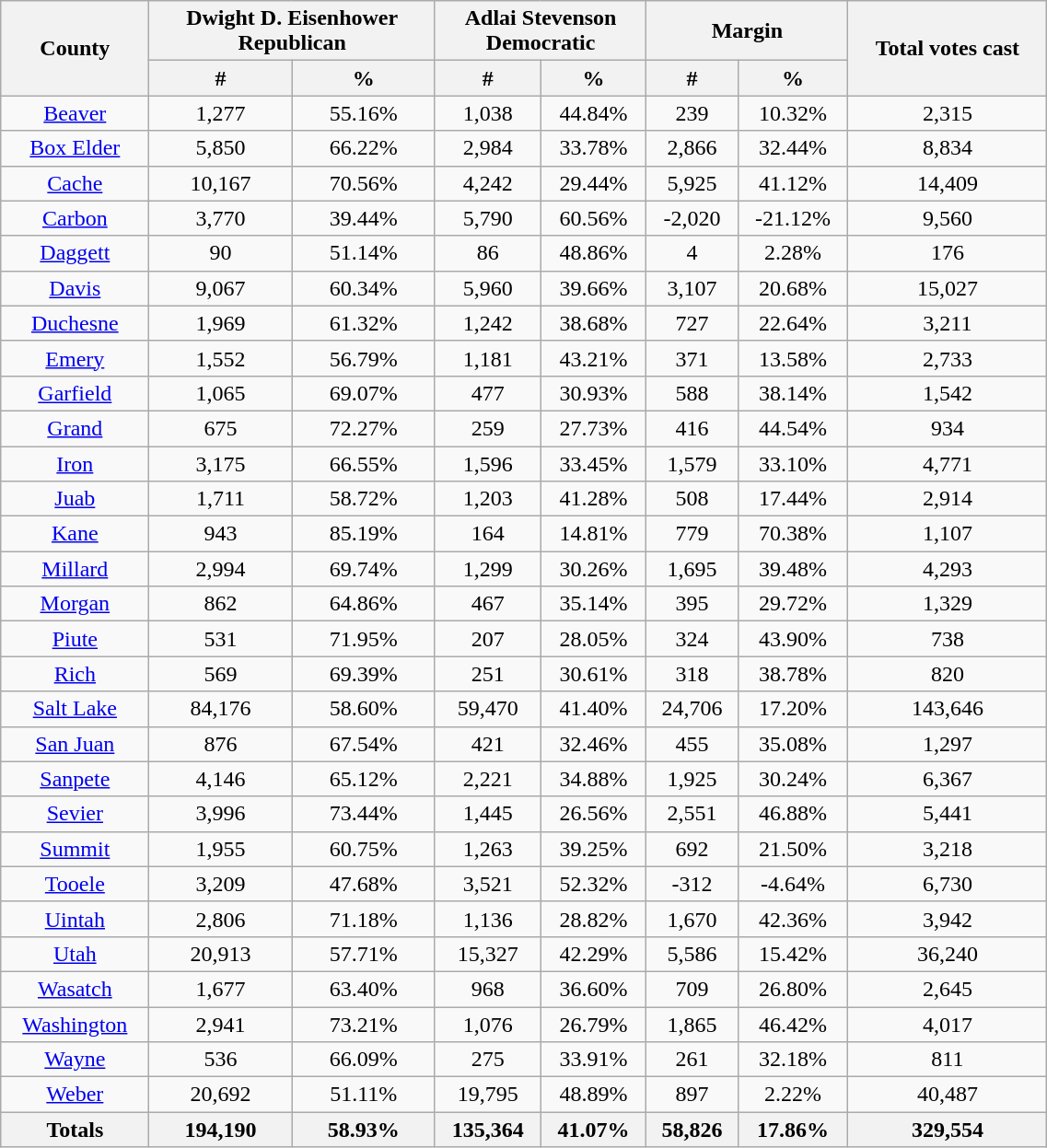<table width="60%"  class="wikitable sortable" style="text-align:center">
<tr>
<th style="text-align:center;" rowspan="2">County</th>
<th style="text-align:center;" colspan="2">Dwight D. Eisenhower<br>Republican</th>
<th style="text-align:center;" colspan="2">Adlai Stevenson<br>Democratic</th>
<th style="text-align:center;" colspan="2">Margin</th>
<th rowspan="2" style="text-align:center;">Total votes cast</th>
</tr>
<tr>
<th style="text-align:center;" data-sort-type="number">#</th>
<th style="text-align:center;" data-sort-type="number">%</th>
<th style="text-align:center;" data-sort-type="number">#</th>
<th style="text-align:center;" data-sort-type="number">%</th>
<th style="text-align:center;" data-sort-type="number">#</th>
<th style="text-align:center;" data-sort-type="number">%</th>
</tr>
<tr style="text-align:center;">
<td><a href='#'>Beaver</a></td>
<td>1,277</td>
<td>55.16%</td>
<td>1,038</td>
<td>44.84%</td>
<td>239</td>
<td>10.32%</td>
<td>2,315</td>
</tr>
<tr style="text-align:center;">
<td><a href='#'>Box Elder</a></td>
<td>5,850</td>
<td>66.22%</td>
<td>2,984</td>
<td>33.78%</td>
<td>2,866</td>
<td>32.44%</td>
<td>8,834</td>
</tr>
<tr style="text-align:center;">
<td><a href='#'>Cache</a></td>
<td>10,167</td>
<td>70.56%</td>
<td>4,242</td>
<td>29.44%</td>
<td>5,925</td>
<td>41.12%</td>
<td>14,409</td>
</tr>
<tr style="text-align:center;">
<td><a href='#'>Carbon</a></td>
<td>3,770</td>
<td>39.44%</td>
<td>5,790</td>
<td>60.56%</td>
<td>-2,020</td>
<td>-21.12%</td>
<td>9,560</td>
</tr>
<tr style="text-align:center;">
<td><a href='#'>Daggett</a></td>
<td>90</td>
<td>51.14%</td>
<td>86</td>
<td>48.86%</td>
<td>4</td>
<td>2.28%</td>
<td>176</td>
</tr>
<tr style="text-align:center;">
<td><a href='#'>Davis</a></td>
<td>9,067</td>
<td>60.34%</td>
<td>5,960</td>
<td>39.66%</td>
<td>3,107</td>
<td>20.68%</td>
<td>15,027</td>
</tr>
<tr style="text-align:center;">
<td><a href='#'>Duchesne</a></td>
<td>1,969</td>
<td>61.32%</td>
<td>1,242</td>
<td>38.68%</td>
<td>727</td>
<td>22.64%</td>
<td>3,211</td>
</tr>
<tr style="text-align:center;">
<td><a href='#'>Emery</a></td>
<td>1,552</td>
<td>56.79%</td>
<td>1,181</td>
<td>43.21%</td>
<td>371</td>
<td>13.58%</td>
<td>2,733</td>
</tr>
<tr style="text-align:center;">
<td><a href='#'>Garfield</a></td>
<td>1,065</td>
<td>69.07%</td>
<td>477</td>
<td>30.93%</td>
<td>588</td>
<td>38.14%</td>
<td>1,542</td>
</tr>
<tr style="text-align:center;">
<td><a href='#'>Grand</a></td>
<td>675</td>
<td>72.27%</td>
<td>259</td>
<td>27.73%</td>
<td>416</td>
<td>44.54%</td>
<td>934</td>
</tr>
<tr style="text-align:center;">
<td><a href='#'>Iron</a></td>
<td>3,175</td>
<td>66.55%</td>
<td>1,596</td>
<td>33.45%</td>
<td>1,579</td>
<td>33.10%</td>
<td>4,771</td>
</tr>
<tr style="text-align:center;">
<td><a href='#'>Juab</a></td>
<td>1,711</td>
<td>58.72%</td>
<td>1,203</td>
<td>41.28%</td>
<td>508</td>
<td>17.44%</td>
<td>2,914</td>
</tr>
<tr style="text-align:center;">
<td><a href='#'>Kane</a></td>
<td>943</td>
<td>85.19%</td>
<td>164</td>
<td>14.81%</td>
<td>779</td>
<td>70.38%</td>
<td>1,107</td>
</tr>
<tr style="text-align:center;">
<td><a href='#'>Millard</a></td>
<td>2,994</td>
<td>69.74%</td>
<td>1,299</td>
<td>30.26%</td>
<td>1,695</td>
<td>39.48%</td>
<td>4,293</td>
</tr>
<tr style="text-align:center;">
<td><a href='#'>Morgan</a></td>
<td>862</td>
<td>64.86%</td>
<td>467</td>
<td>35.14%</td>
<td>395</td>
<td>29.72%</td>
<td>1,329</td>
</tr>
<tr style="text-align:center;">
<td><a href='#'>Piute</a></td>
<td>531</td>
<td>71.95%</td>
<td>207</td>
<td>28.05%</td>
<td>324</td>
<td>43.90%</td>
<td>738</td>
</tr>
<tr style="text-align:center;">
<td><a href='#'>Rich</a></td>
<td>569</td>
<td>69.39%</td>
<td>251</td>
<td>30.61%</td>
<td>318</td>
<td>38.78%</td>
<td>820</td>
</tr>
<tr style="text-align:center;">
<td><a href='#'>Salt Lake</a></td>
<td>84,176</td>
<td>58.60%</td>
<td>59,470</td>
<td>41.40%</td>
<td>24,706</td>
<td>17.20%</td>
<td>143,646</td>
</tr>
<tr style="text-align:center;">
<td><a href='#'>San Juan</a></td>
<td>876</td>
<td>67.54%</td>
<td>421</td>
<td>32.46%</td>
<td>455</td>
<td>35.08%</td>
<td>1,297</td>
</tr>
<tr style="text-align:center;">
<td><a href='#'>Sanpete</a></td>
<td>4,146</td>
<td>65.12%</td>
<td>2,221</td>
<td>34.88%</td>
<td>1,925</td>
<td>30.24%</td>
<td>6,367</td>
</tr>
<tr style="text-align:center;">
<td><a href='#'>Sevier</a></td>
<td>3,996</td>
<td>73.44%</td>
<td>1,445</td>
<td>26.56%</td>
<td>2,551</td>
<td>46.88%</td>
<td>5,441</td>
</tr>
<tr style="text-align:center;">
<td><a href='#'>Summit</a></td>
<td>1,955</td>
<td>60.75%</td>
<td>1,263</td>
<td>39.25%</td>
<td>692</td>
<td>21.50%</td>
<td>3,218</td>
</tr>
<tr style="text-align:center;">
<td><a href='#'>Tooele</a></td>
<td>3,209</td>
<td>47.68%</td>
<td>3,521</td>
<td>52.32%</td>
<td>-312</td>
<td>-4.64%</td>
<td>6,730</td>
</tr>
<tr style="text-align:center;">
<td><a href='#'>Uintah</a></td>
<td>2,806</td>
<td>71.18%</td>
<td>1,136</td>
<td>28.82%</td>
<td>1,670</td>
<td>42.36%</td>
<td>3,942</td>
</tr>
<tr style="text-align:center;">
<td><a href='#'>Utah</a></td>
<td>20,913</td>
<td>57.71%</td>
<td>15,327</td>
<td>42.29%</td>
<td>5,586</td>
<td>15.42%</td>
<td>36,240</td>
</tr>
<tr style="text-align:center;">
<td><a href='#'>Wasatch</a></td>
<td>1,677</td>
<td>63.40%</td>
<td>968</td>
<td>36.60%</td>
<td>709</td>
<td>26.80%</td>
<td>2,645</td>
</tr>
<tr style="text-align:center;">
<td><a href='#'>Washington</a></td>
<td>2,941</td>
<td>73.21%</td>
<td>1,076</td>
<td>26.79%</td>
<td>1,865</td>
<td>46.42%</td>
<td>4,017</td>
</tr>
<tr style="text-align:center;">
<td><a href='#'>Wayne</a></td>
<td>536</td>
<td>66.09%</td>
<td>275</td>
<td>33.91%</td>
<td>261</td>
<td>32.18%</td>
<td>811</td>
</tr>
<tr style="text-align:center;">
<td><a href='#'>Weber</a></td>
<td>20,692</td>
<td>51.11%</td>
<td>19,795</td>
<td>48.89%</td>
<td>897</td>
<td>2.22%</td>
<td>40,487</td>
</tr>
<tr style="text-align:center;">
<th>Totals</th>
<th>194,190</th>
<th>58.93%</th>
<th>135,364</th>
<th>41.07%</th>
<th>58,826</th>
<th>17.86%</th>
<th>329,554</th>
</tr>
</table>
